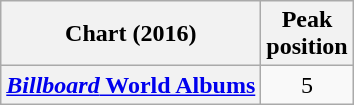<table class="wikitable plainrowheaders sortable" style="text-align:center;">
<tr>
<th scope="col">Chart (2016)</th>
<th scope="col">Peak<br>position</th>
</tr>
<tr>
<th scope="row"><a href='#'><em>Billboard</em> World Albums</a></th>
<td style="text-align:center;">5</td>
</tr>
</table>
